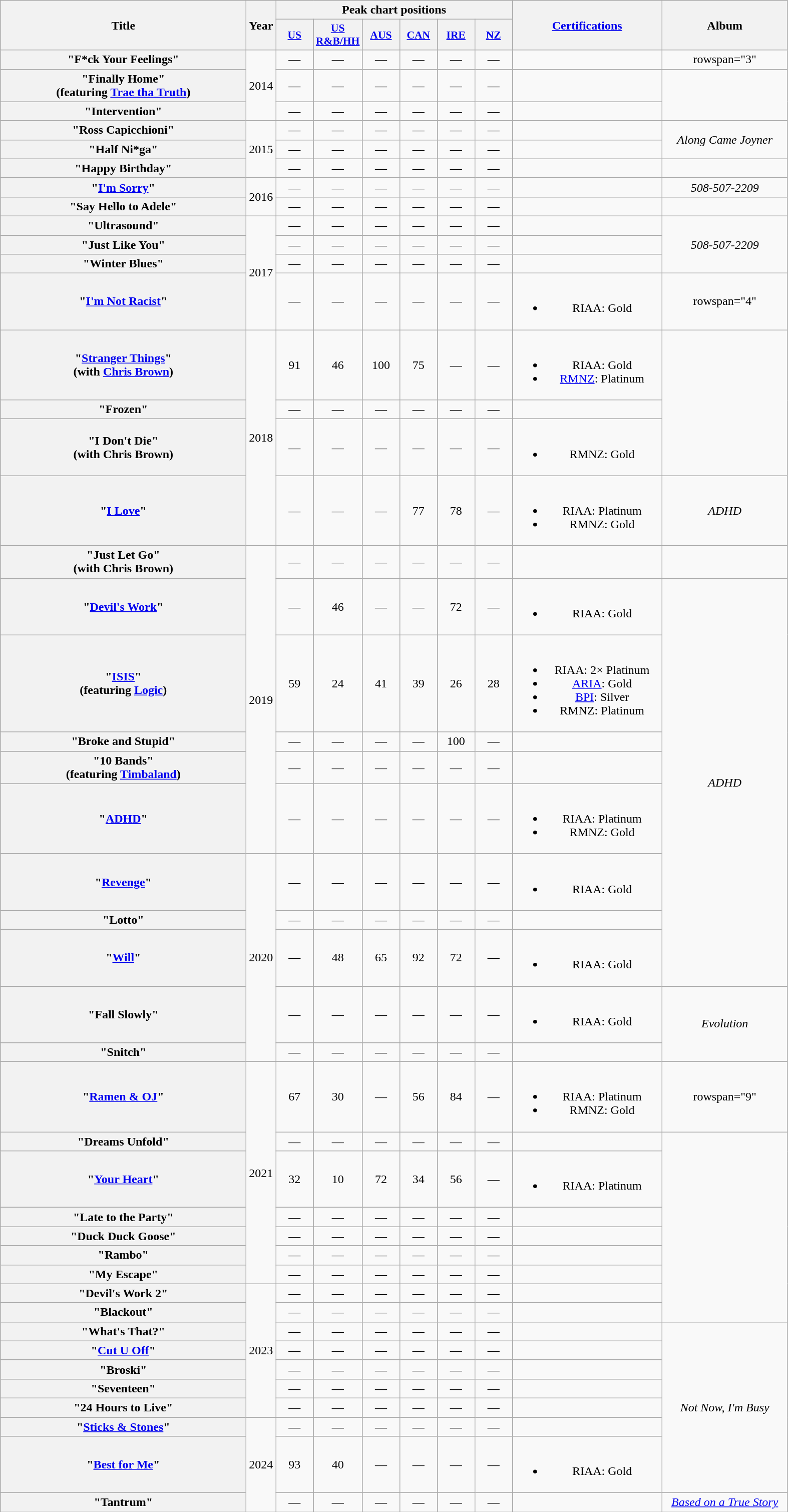<table class="wikitable plainrowheaders" style="text-align:center">
<tr>
<th scope="col" rowspan="2" style="width:20em;">Title</th>
<th scope="col" rowspan="2" style="width:1em;">Year</th>
<th scope="col" colspan="6">Peak chart positions</th>
<th scope="col" rowspan="2" style="width:12em;"><a href='#'>Certifications</a></th>
<th scope="col" rowspan="2" style="width:10em;">Album</th>
</tr>
<tr>
<th scope="col" style="width:3em;font-size:90%;"><a href='#'>US</a><br></th>
<th scope="col" style="width:3em;font-size:90%;"><a href='#'>US<br>R&B/HH</a><br></th>
<th scope="col" style="width:3em;font-size:90%;"><a href='#'>AUS</a><br></th>
<th scope="col" style="width:3em;font-size:90%;"><a href='#'>CAN</a><br></th>
<th scope="col" style="width:3em;font-size:90%;"><a href='#'>IRE</a><br></th>
<th style="width:3em; font-size:90%"><a href='#'>NZ</a><br></th>
</tr>
<tr>
<th scope="row">"F*ck Your Feelings"</th>
<td rowspan="3">2014</td>
<td>—</td>
<td>—</td>
<td>—</td>
<td>—</td>
<td>—</td>
<td>—</td>
<td></td>
<td>rowspan="3" </td>
</tr>
<tr>
<th scope="row">"Finally Home"<br><span>(featuring <a href='#'>Trae tha Truth</a>)</span></th>
<td>—</td>
<td>—</td>
<td>—</td>
<td>—</td>
<td>—</td>
<td>—</td>
<td></td>
</tr>
<tr>
<th scope="row">"Intervention"</th>
<td>—</td>
<td>—</td>
<td>—</td>
<td>—</td>
<td>—</td>
<td>—</td>
<td></td>
</tr>
<tr>
<th scope="row">"Ross Capicchioni"</th>
<td rowspan="3">2015</td>
<td>—</td>
<td>—</td>
<td>—</td>
<td>—</td>
<td>—</td>
<td>—</td>
<td></td>
<td rowspan="2"><em>Along Came Joyner</em></td>
</tr>
<tr>
<th scope="row">"Half Ni*ga"</th>
<td>—</td>
<td>—</td>
<td>—</td>
<td>—</td>
<td>—</td>
<td>—</td>
<td></td>
</tr>
<tr>
<th scope="row">"Happy Birthday"</th>
<td>—</td>
<td>—</td>
<td>—</td>
<td>—</td>
<td>—</td>
<td>—</td>
<td></td>
<td></td>
</tr>
<tr>
<th scope="row">"<a href='#'>I'm Sorry</a>"</th>
<td rowspan="2">2016</td>
<td>—</td>
<td>—</td>
<td>—</td>
<td>—</td>
<td>—</td>
<td>—</td>
<td></td>
<td><em>508-507-2209</em></td>
</tr>
<tr>
<th scope="row">"Say Hello to Adele"</th>
<td>—</td>
<td>—</td>
<td>—</td>
<td>—</td>
<td>—</td>
<td>—</td>
<td></td>
<td></td>
</tr>
<tr>
<th scope="row">"Ultrasound"</th>
<td rowspan="4">2017</td>
<td>—</td>
<td>—</td>
<td>—</td>
<td>—</td>
<td>—</td>
<td>—</td>
<td></td>
<td rowspan="3"><em>508-507-2209</em></td>
</tr>
<tr>
<th scope="row">"Just Like You"</th>
<td>—</td>
<td>—</td>
<td>—</td>
<td>—</td>
<td>—</td>
<td>—</td>
<td></td>
</tr>
<tr>
<th scope="row">"Winter Blues"</th>
<td>—</td>
<td>—</td>
<td>—</td>
<td>—</td>
<td>—</td>
<td>—</td>
<td></td>
</tr>
<tr>
<th scope="row">"<a href='#'>I'm Not Racist</a>"</th>
<td>—</td>
<td>—</td>
<td>—</td>
<td>—</td>
<td>—</td>
<td>—</td>
<td><br><ul><li>RIAA: Gold</li></ul></td>
<td>rowspan="4" </td>
</tr>
<tr>
<th scope="row">"<a href='#'>Stranger Things</a>"<br><span>(with <a href='#'>Chris Brown</a>)</span></th>
<td rowspan="4">2018</td>
<td>91</td>
<td>46</td>
<td>100</td>
<td>75</td>
<td>—</td>
<td>—</td>
<td><br><ul><li>RIAA: Gold</li><li><a href='#'>RMNZ</a>: Platinum</li></ul></td>
</tr>
<tr>
<th scope="row">"Frozen"</th>
<td>—</td>
<td>—</td>
<td>—</td>
<td>—</td>
<td>—</td>
<td>—</td>
<td></td>
</tr>
<tr>
<th scope="row">"I Don't Die"<br><span>(with Chris Brown)</span></th>
<td>—</td>
<td>—</td>
<td>—</td>
<td>—</td>
<td>—</td>
<td>—</td>
<td><br><ul><li>RMNZ: Gold</li></ul></td>
</tr>
<tr>
<th scope="row">"<a href='#'>I Love</a>"</th>
<td>—</td>
<td>—</td>
<td>—</td>
<td>77</td>
<td>78</td>
<td>—</td>
<td><br><ul><li>RIAA: Platinum</li><li>RMNZ: Gold</li></ul></td>
<td><em>ADHD</em></td>
</tr>
<tr>
<th scope="row">"Just Let Go"<br><span>(with Chris Brown)</span></th>
<td rowspan="6">2019</td>
<td>—</td>
<td>—</td>
<td>—</td>
<td>—</td>
<td>—</td>
<td>—</td>
<td></td>
<td></td>
</tr>
<tr>
<th scope="row">"<a href='#'>Devil's Work</a>"</th>
<td>—</td>
<td>46</td>
<td>—</td>
<td>—</td>
<td>72<br></td>
<td>—</td>
<td><br><ul><li>RIAA: Gold</li></ul></td>
<td rowspan="8"><em>ADHD</em></td>
</tr>
<tr>
<th scope="row">"<a href='#'>ISIS</a>" <br><span>(featuring <a href='#'>Logic</a>)</span></th>
<td>59</td>
<td>24</td>
<td>41</td>
<td>39</td>
<td>26</td>
<td>28</td>
<td><br><ul><li>RIAA: 2× Platinum</li><li><a href='#'>ARIA</a>: Gold</li><li><a href='#'>BPI</a>: Silver</li><li>RMNZ: Platinum</li></ul></td>
</tr>
<tr>
<th scope="row">"Broke and Stupid"</th>
<td>—</td>
<td>—</td>
<td>—</td>
<td>—</td>
<td>100</td>
<td>—</td>
<td></td>
</tr>
<tr>
<th scope="row">"10 Bands"<br><span>(featuring <a href='#'>Timbaland</a>)</span></th>
<td>—</td>
<td>—</td>
<td>—</td>
<td>—</td>
<td>—</td>
<td>—</td>
<td></td>
</tr>
<tr>
<th scope="row">"<a href='#'>ADHD</a>"</th>
<td>—</td>
<td>—</td>
<td>—</td>
<td>—</td>
<td>—</td>
<td>—</td>
<td><br><ul><li>RIAA: Platinum</li><li>RMNZ: Gold</li></ul></td>
</tr>
<tr>
<th scope="row">"<a href='#'>Revenge</a>"</th>
<td rowspan="5">2020</td>
<td>—</td>
<td>—</td>
<td>—</td>
<td>—</td>
<td>—</td>
<td>—</td>
<td><br><ul><li>RIAA: Gold</li></ul></td>
</tr>
<tr>
<th scope="row">"Lotto"<br></th>
<td>—</td>
<td>—</td>
<td>—</td>
<td>—</td>
<td>—</td>
<td>—</td>
<td></td>
</tr>
<tr>
<th scope="row">"<a href='#'>Will</a>"<br></th>
<td>—</td>
<td>48</td>
<td>65</td>
<td>92</td>
<td>72</td>
<td>—</td>
<td><br><ul><li>RIAA: Gold</li></ul></td>
</tr>
<tr>
<th scope="row">"Fall Slowly"<br></th>
<td>—</td>
<td>—</td>
<td>—</td>
<td>—</td>
<td>—</td>
<td>—</td>
<td><br><ul><li>RIAA: Gold</li></ul></td>
<td rowspan="2"><em>Evolution</em></td>
</tr>
<tr>
<th scope="row">"Snitch"</th>
<td>—</td>
<td>—</td>
<td>—</td>
<td>—</td>
<td>—</td>
<td>—</td>
<td></td>
</tr>
<tr>
<th scope="row">"<a href='#'>Ramen & OJ</a>"<br></th>
<td rowspan="7">2021</td>
<td>67</td>
<td>30</td>
<td>—</td>
<td>56</td>
<td>84</td>
<td>—</td>
<td><br><ul><li>RIAA: Platinum</li><li>RMNZ: Gold</li></ul></td>
<td>rowspan="9" </td>
</tr>
<tr>
<th scope="row">"Dreams Unfold"<br></th>
<td>—</td>
<td>—</td>
<td>—</td>
<td>—</td>
<td>—</td>
<td>—</td>
<td></td>
</tr>
<tr>
<th scope="row">"<a href='#'>Your Heart</a>"<br></th>
<td>32</td>
<td>10</td>
<td>72</td>
<td>34</td>
<td>56<br></td>
<td>—</td>
<td><br><ul><li>RIAA: Platinum</li></ul></td>
</tr>
<tr>
<th scope="row">"Late to the Party"<br></th>
<td>—</td>
<td>—</td>
<td>—</td>
<td>—</td>
<td>—</td>
<td>—</td>
<td></td>
</tr>
<tr>
<th scope="row">"Duck Duck Goose"</th>
<td>—</td>
<td>—</td>
<td>—</td>
<td>—</td>
<td>—</td>
<td>—</td>
<td></td>
</tr>
<tr>
<th scope="row">"Rambo"<br></th>
<td>—</td>
<td>—</td>
<td>—</td>
<td>—</td>
<td>—</td>
<td>—</td>
<td></td>
</tr>
<tr>
<th scope="row">"My Escape"</th>
<td>—</td>
<td>—</td>
<td>—</td>
<td>—</td>
<td>—</td>
<td>—</td>
<td></td>
</tr>
<tr>
<th scope="row">"Devil's Work 2"</th>
<td rowspan="7">2023</td>
<td>—</td>
<td>—</td>
<td>—</td>
<td>—</td>
<td>—</td>
<td>—</td>
<td></td>
</tr>
<tr>
<th scope="row">"Blackout"<br></th>
<td>—</td>
<td>—</td>
<td>—</td>
<td>—</td>
<td>—</td>
<td>—</td>
<td></td>
</tr>
<tr>
<th scope="row">"What's That?"</th>
<td>—</td>
<td>—</td>
<td>—</td>
<td>—</td>
<td>—</td>
<td>—</td>
<td></td>
<td rowspan="7"><em>Not Now, I'm Busy</em></td>
</tr>
<tr>
<th scope="row">"<a href='#'>Cut U Off</a>"<br></th>
<td>—</td>
<td>—</td>
<td>—</td>
<td>—</td>
<td>—</td>
<td>—</td>
<td></td>
</tr>
<tr>
<th scope="row">"Broski"</th>
<td>—</td>
<td>—</td>
<td>—</td>
<td>—</td>
<td>—</td>
<td>—</td>
<td></td>
</tr>
<tr>
<th scope="row">"Seventeen"</th>
<td>—</td>
<td>—</td>
<td>—</td>
<td>—</td>
<td>—</td>
<td>—</td>
<td></td>
</tr>
<tr>
<th scope="row">"24 Hours to Live"</th>
<td>—</td>
<td>—</td>
<td>—</td>
<td>—</td>
<td>—</td>
<td>—</td>
<td></td>
</tr>
<tr>
<th scope="row">"<a href='#'>Sticks & Stones</a>"<br></th>
<td rowspan="3">2024</td>
<td>—</td>
<td>—</td>
<td>—</td>
<td>—</td>
<td>—</td>
<td>—</td>
<td></td>
</tr>
<tr>
<th scope="row">"<a href='#'>Best for Me</a>"<br></th>
<td>93</td>
<td>40</td>
<td>—</td>
<td>—</td>
<td>—</td>
<td>—</td>
<td><br><ul><li>RIAA: Gold</li></ul></td>
</tr>
<tr>
<th scope="row">"Tantrum"<br></th>
<td>—</td>
<td>—</td>
<td>—</td>
<td>—</td>
<td>—</td>
<td>—</td>
<td></td>
<td><em><a href='#'>Based on a True Story</a></em></td>
</tr>
</table>
